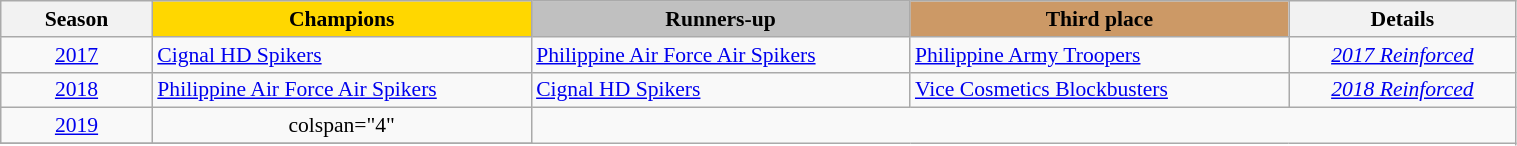<table class=wikitable style="border-collapse: collapse; font-size:90%; text-align: center" width=80%>
<tr>
<th width=10%>Season</th>
<th width=25% style="background:gold">Champions</th>
<th width=25% style="background:silver">Runners-up</th>
<th width=25% style="background:#cc9966">Third place</th>
<th width=15%>Details</th>
</tr>
<tr>
<td><a href='#'>2017</a></td>
<td style="text-align:left"><a href='#'>Cignal HD Spikers</a></td>
<td style="text-align:left"><a href='#'>Philippine Air Force Air Spikers</a></td>
<td style="text-align:left"><a href='#'>Philippine Army Troopers</a></td>
<td><a href='#'><em>2017 Reinforced</em></a></td>
</tr>
<tr>
<td><a href='#'>2018</a></td>
<td style="text-align:left"><a href='#'>Philippine Air Force Air Spikers</a></td>
<td style="text-align:left"><a href='#'>Cignal HD Spikers</a></td>
<td style="text-align:left"><a href='#'>Vice Cosmetics Blockbusters</a></td>
<td><a href='#'><em>2018 Reinforced</em></a></td>
</tr>
<tr>
<td><a href='#'>2019</a></td>
<td>colspan="4"</td>
</tr>
<tr>
</tr>
</table>
